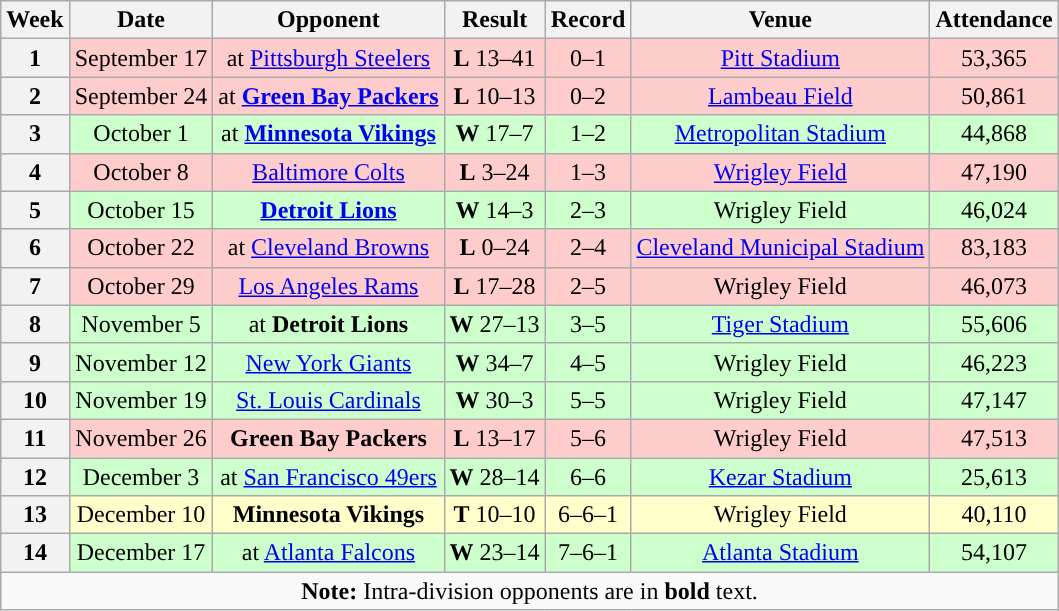<table class="wikitable" style="text-align:center">
<tr>
<th>Week</th>
<th>Date</th>
<th>Opponent</th>
<th>Result</th>
<th>Record</th>
<th>Venue</th>
<th>Attendance</th>
</tr>
<tr style="background:#fcc">
<th>1</th>
<td>September 17</td>
<td>at <a href='#'>Pittsburgh Steelers</a></td>
<td><strong>L</strong> 13–41</td>
<td>0–1</td>
<td><a href='#'>Pitt Stadium</a></td>
<td>53,365</td>
</tr>
<tr style="background:#fcc">
<th>2</th>
<td>September 24</td>
<td>at <strong><a href='#'>Green Bay Packers</a></strong></td>
<td><strong>L</strong> 10–13</td>
<td>0–2</td>
<td><a href='#'>Lambeau Field</a></td>
<td>50,861</td>
</tr>
<tr style="background:#cfc">
<th>3</th>
<td>October 1</td>
<td>at <strong><a href='#'>Minnesota Vikings</a></strong></td>
<td><strong>W</strong> 17–7</td>
<td>1–2</td>
<td><a href='#'>Metropolitan Stadium</a></td>
<td>44,868</td>
</tr>
<tr style="background:#fcc">
<th>4</th>
<td>October 8</td>
<td><a href='#'>Baltimore Colts</a></td>
<td><strong>L</strong> 3–24</td>
<td>1–3</td>
<td><a href='#'>Wrigley Field</a></td>
<td>47,190</td>
</tr>
<tr style="background:#cfc">
<th>5</th>
<td>October 15</td>
<td><strong><a href='#'>Detroit Lions</a></strong></td>
<td><strong>W</strong> 14–3</td>
<td>2–3</td>
<td>Wrigley Field</td>
<td>46,024</td>
</tr>
<tr style="background:#fcc">
<th>6</th>
<td>October 22</td>
<td>at <a href='#'>Cleveland Browns</a></td>
<td><strong>L</strong> 0–24</td>
<td>2–4</td>
<td><a href='#'>Cleveland Municipal Stadium</a></td>
<td>83,183</td>
</tr>
<tr style="background:#fcc">
<th>7</th>
<td>October 29</td>
<td><a href='#'>Los Angeles Rams</a></td>
<td><strong>L</strong> 17–28</td>
<td>2–5</td>
<td>Wrigley Field</td>
<td>46,073</td>
</tr>
<tr style="background:#cfc">
<th>8</th>
<td>November 5</td>
<td>at <strong>Detroit Lions</strong></td>
<td><strong>W</strong> 27–13</td>
<td>3–5</td>
<td><a href='#'>Tiger Stadium</a></td>
<td>55,606</td>
</tr>
<tr style="background:#cfc">
<th>9</th>
<td>November 12</td>
<td><a href='#'>New York Giants</a></td>
<td><strong>W</strong> 34–7</td>
<td>4–5</td>
<td>Wrigley Field</td>
<td>46,223</td>
</tr>
<tr style="background:#cfc">
<th>10</th>
<td>November 19</td>
<td><a href='#'>St. Louis Cardinals</a></td>
<td><strong>W</strong> 30–3</td>
<td>5–5</td>
<td>Wrigley Field</td>
<td>47,147</td>
</tr>
<tr style="background:#fcc">
<th>11</th>
<td>November 26</td>
<td><strong>Green Bay Packers</strong></td>
<td><strong>L</strong> 13–17</td>
<td>5–6</td>
<td>Wrigley Field</td>
<td>47,513</td>
</tr>
<tr style="background:#cfc">
<th>12</th>
<td>December 3</td>
<td>at <a href='#'>San Francisco 49ers</a></td>
<td><strong>W</strong> 28–14</td>
<td>6–6</td>
<td><a href='#'>Kezar Stadium</a></td>
<td>25,613</td>
</tr>
<tr style="background:#ffc">
<th>13</th>
<td>December 10</td>
<td><strong>Minnesota Vikings</strong></td>
<td><strong>T</strong> 10–10</td>
<td>6–6–1</td>
<td>Wrigley Field</td>
<td>40,110</td>
</tr>
<tr style="background:#cfc">
<th>14</th>
<td>December 17</td>
<td>at <a href='#'>Atlanta Falcons</a></td>
<td><strong>W</strong> 23–14</td>
<td>7–6–1</td>
<td><a href='#'>Atlanta Stadium</a></td>
<td>54,107</td>
</tr>
<tr>
<td colspan="8"><strong>Note:</strong> Intra-division opponents are in <strong>bold</strong> text.</td>
</tr>
</table>
